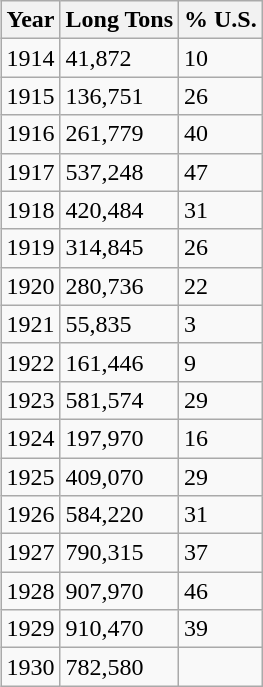<table class="wikitable defaultright" style="float:right">
<tr>
<th>Year</th>
<th>Long Tons</th>
<th>% U.S.</th>
</tr>
<tr>
<td>1914</td>
<td>41,872</td>
<td>10</td>
</tr>
<tr>
<td>1915</td>
<td>136,751</td>
<td>26</td>
</tr>
<tr>
<td>1916</td>
<td>261,779</td>
<td>40</td>
</tr>
<tr>
<td>1917</td>
<td>537,248</td>
<td>47</td>
</tr>
<tr>
<td>1918</td>
<td>420,484</td>
<td>31</td>
</tr>
<tr>
<td>1919</td>
<td>314,845</td>
<td>26</td>
</tr>
<tr>
<td>1920</td>
<td>280,736</td>
<td>22</td>
</tr>
<tr>
<td>1921</td>
<td>55,835</td>
<td>3</td>
</tr>
<tr>
<td>1922</td>
<td>161,446</td>
<td>9</td>
</tr>
<tr>
<td>1923</td>
<td>581,574</td>
<td>29</td>
</tr>
<tr>
<td>1924</td>
<td>197,970</td>
<td>16</td>
</tr>
<tr>
<td>1925</td>
<td>409,070</td>
<td>29</td>
</tr>
<tr>
<td>1926</td>
<td>584,220</td>
<td>31</td>
</tr>
<tr>
<td>1927</td>
<td>790,315</td>
<td>37</td>
</tr>
<tr>
<td>1928</td>
<td>907,970</td>
<td>46</td>
</tr>
<tr>
<td>1929</td>
<td>910,470</td>
<td>39</td>
</tr>
<tr>
<td>1930</td>
<td>782,580</td>
</tr>
</table>
